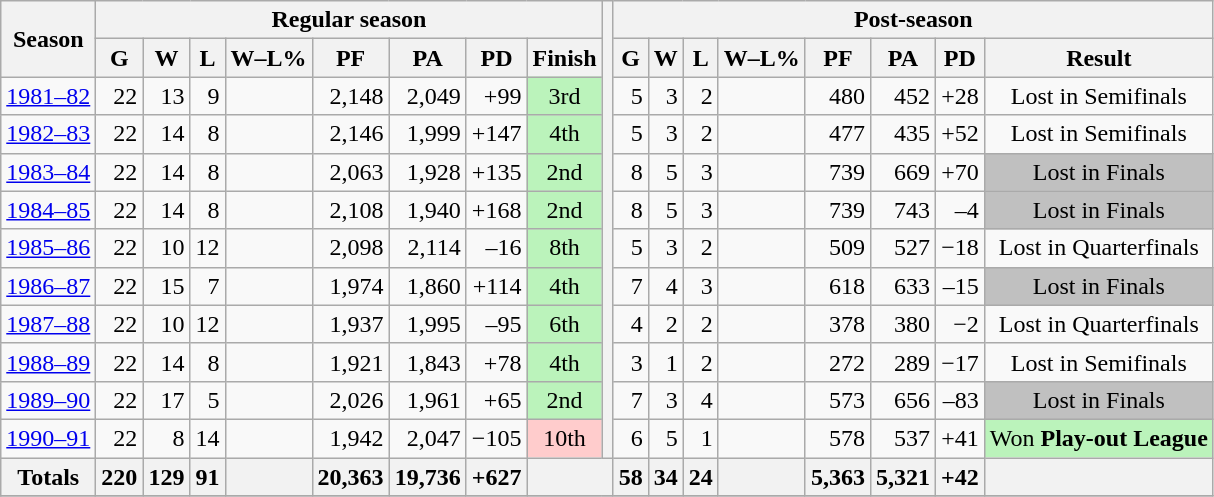<table class="wikitable"  style="text-align:right; font-size:100%;">
<tr>
<th rowspan=2>Season</th>
<th colspan=8>Regular season</th>
<th rowspan=12></th>
<th colspan=8>Post-season</th>
</tr>
<tr>
<th data-sort-type="number">G</th>
<th data-sort-type="number">W</th>
<th data-sort-type="number">L</th>
<th data-sort-type="number">W–L%</th>
<th data-sort-type="number">PF</th>
<th data-sort-type="number">PA</th>
<th data-sort-type="number">PD</th>
<th>Finish</th>
<th data-sort-type="number">G</th>
<th data-sort-type="number">W</th>
<th data-sort-type="number">L</th>
<th data-sort-type="number">W–L%</th>
<th data-sort-type="number">PF</th>
<th data-sort-type="number">PA</th>
<th data-sort-type="number">PD</th>
<th>Result</th>
</tr>
<tr>
<td><a href='#'>1981–82</a></td>
<td>22</td>
<td>13</td>
<td>9</td>
<td></td>
<td>2,148</td>
<td>2,049</td>
<td>+99</td>
<td align="center" style="background:#BBF3BB">3rd</td>
<td>5</td>
<td>3</td>
<td>2</td>
<td></td>
<td>480</td>
<td>452</td>
<td>+28</td>
<td align="center">Lost in Semifinals</td>
</tr>
<tr>
<td><a href='#'>1982–83</a></td>
<td>22</td>
<td>14</td>
<td>8</td>
<td></td>
<td>2,146</td>
<td>1,999</td>
<td>+147</td>
<td align="center" style="background:#BBF3BB">4th</td>
<td>5</td>
<td>3</td>
<td>2</td>
<td></td>
<td>477</td>
<td>435</td>
<td>+52</td>
<td align="center">Lost in Semifinals</td>
</tr>
<tr>
<td><a href='#'>1983–84</a></td>
<td>22</td>
<td>14</td>
<td>8</td>
<td></td>
<td>2,063</td>
<td>1,928</td>
<td>+135</td>
<td align="center" style="background:#BBF3BB">2nd</td>
<td>8</td>
<td>5</td>
<td>3</td>
<td></td>
<td>739</td>
<td>669</td>
<td>+70</td>
<td align="center" style="background:silver;">Lost in Finals</td>
</tr>
<tr>
<td><a href='#'>1984–85</a></td>
<td>22</td>
<td>14</td>
<td>8</td>
<td></td>
<td>2,108</td>
<td>1,940</td>
<td>+168</td>
<td align="center" style="background:#BBF3BB">2nd</td>
<td>8</td>
<td>5</td>
<td>3</td>
<td></td>
<td>739</td>
<td>743</td>
<td>–4</td>
<td align="center" style="background:silver;">Lost in Finals</td>
</tr>
<tr>
<td><a href='#'>1985–86</a></td>
<td>22</td>
<td>10</td>
<td>12</td>
<td></td>
<td>2,098</td>
<td>2,114</td>
<td>–16</td>
<td align="center" style="background:#BBF3BB">8th</td>
<td>5</td>
<td>3</td>
<td>2</td>
<td></td>
<td>509</td>
<td>527</td>
<td>−18</td>
<td align="center">Lost in Quarterfinals</td>
</tr>
<tr>
<td><a href='#'>1986–87</a></td>
<td>22</td>
<td>15</td>
<td>7</td>
<td></td>
<td>1,974</td>
<td>1,860</td>
<td>+114</td>
<td align="center" style="background:#BBF3BB">4th</td>
<td>7</td>
<td>4</td>
<td>3</td>
<td></td>
<td>618</td>
<td>633</td>
<td>–15</td>
<td align="center" style="background:silver;">Lost in Finals</td>
</tr>
<tr>
<td><a href='#'>1987–88</a></td>
<td>22</td>
<td>10</td>
<td>12</td>
<td></td>
<td>1,937</td>
<td>1,995</td>
<td>–95</td>
<td align="center" style="background:#BBF3BB">6th</td>
<td>4</td>
<td>2</td>
<td>2</td>
<td></td>
<td>378</td>
<td>380</td>
<td>−2</td>
<td align="center">Lost in Quarterfinals</td>
</tr>
<tr>
<td><a href='#'>1988–89</a></td>
<td>22</td>
<td>14</td>
<td>8</td>
<td></td>
<td>1,921</td>
<td>1,843</td>
<td>+78</td>
<td align="center" style="background:#BBF3BB">4th</td>
<td>3</td>
<td>1</td>
<td>2</td>
<td></td>
<td>272</td>
<td>289</td>
<td>−17</td>
<td align="center">Lost in Semifinals</td>
</tr>
<tr>
<td><a href='#'>1989–90</a></td>
<td>22</td>
<td>17</td>
<td>5</td>
<td></td>
<td>2,026</td>
<td>1,961</td>
<td>+65</td>
<td align="center" style="background:#BBF3BB">2nd</td>
<td>7</td>
<td>3</td>
<td>4</td>
<td></td>
<td>573</td>
<td>656</td>
<td>–83</td>
<td align="center" style="background:silver;">Lost in Finals</td>
</tr>
<tr>
<td><a href='#'>1990–91</a></td>
<td>22</td>
<td>8</td>
<td>14</td>
<td></td>
<td>1,942</td>
<td>2,047</td>
<td>−105</td>
<td align="center" style="background:#FFCCCC">10th</td>
<td>6</td>
<td>5</td>
<td>1</td>
<td></td>
<td>578</td>
<td>537</td>
<td>+41</td>
<td align="center" style="background:#BBF3BB">Won <strong>Play-out League</strong></td>
</tr>
<tr>
<th>Totals</th>
<th>220</th>
<th>129</th>
<th>91</th>
<th></th>
<th>20,363</th>
<th>19,736</th>
<th>+627</th>
<th colspan=2></th>
<th>58</th>
<th>34</th>
<th>24</th>
<th></th>
<th>5,363</th>
<th>5,321</th>
<th>+42</th>
<th></th>
</tr>
<tr>
</tr>
</table>
